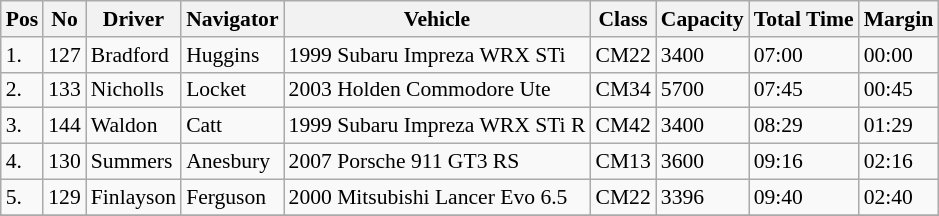<table class="wikitable sortable" style="font-size: 90%;">
<tr>
<th>Pos</th>
<th>No</th>
<th>Driver</th>
<th>Navigator</th>
<th>Vehicle</th>
<th>Class</th>
<th>Capacity</th>
<th>Total Time</th>
<th>Margin</th>
</tr>
<tr>
<td>1.</td>
<td>127</td>
<td> Bradford</td>
<td> Huggins</td>
<td>1999 Subaru Impreza WRX STi</td>
<td>CM22</td>
<td>3400</td>
<td>07:00</td>
<td>00:00</td>
</tr>
<tr>
<td>2.</td>
<td>133</td>
<td> Nicholls</td>
<td> Locket</td>
<td>2003 Holden Commodore Ute</td>
<td>CM34</td>
<td>5700</td>
<td>07:45</td>
<td>00:45</td>
</tr>
<tr>
<td>3.</td>
<td>144</td>
<td> Waldon</td>
<td> Catt</td>
<td>1999 Subaru Impreza WRX STi R</td>
<td>CM42</td>
<td>3400</td>
<td>08:29</td>
<td>01:29</td>
</tr>
<tr>
<td>4.</td>
<td>130</td>
<td> Summers</td>
<td> Anesbury</td>
<td>2007 Porsche 911 GT3 RS</td>
<td>CM13</td>
<td>3600</td>
<td>09:16</td>
<td>02:16</td>
</tr>
<tr>
<td>5.</td>
<td>129</td>
<td> Finlayson</td>
<td> Ferguson</td>
<td>2000 Mitsubishi Lancer Evo 6.5</td>
<td>CM22</td>
<td>3396</td>
<td>09:40</td>
<td>02:40</td>
</tr>
<tr>
</tr>
</table>
